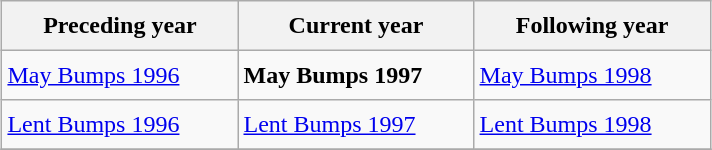<table class="wikitable" style="margin: 1em auto; height:100px" align="center">
<tr>
<th width=150>Preceding year</th>
<th width=150>Current year</th>
<th width=150>Following year</th>
</tr>
<tr>
<td><a href='#'>May Bumps 1996</a></td>
<td><strong>May Bumps 1997</strong></td>
<td><a href='#'>May Bumps 1998</a></td>
</tr>
<tr>
<td><a href='#'>Lent Bumps 1996</a></td>
<td><a href='#'>Lent Bumps 1997</a></td>
<td><a href='#'>Lent Bumps 1998</a></td>
</tr>
<tr>
</tr>
</table>
